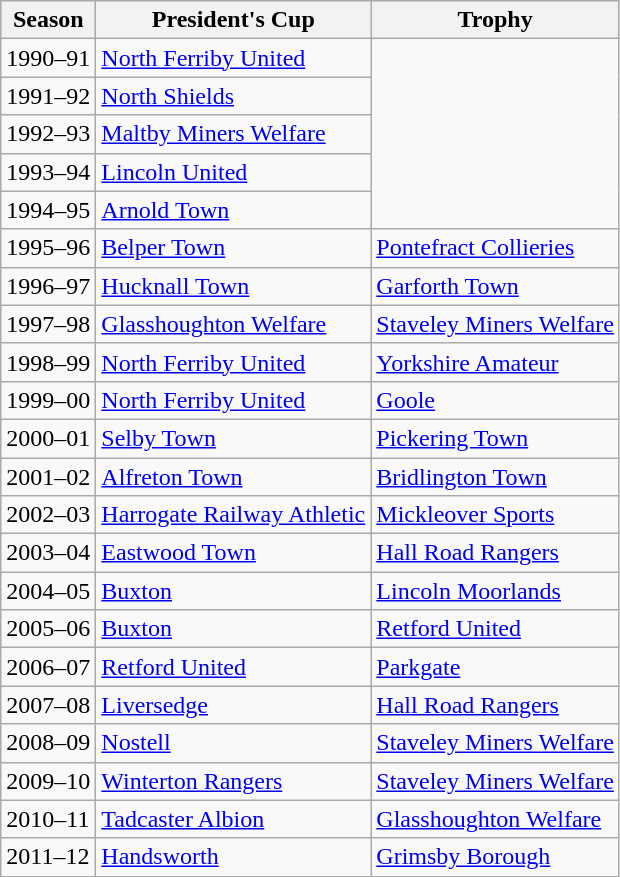<table class=wikitable>
<tr>
<th>Season</th>
<th>President's Cup</th>
<th>Trophy</th>
</tr>
<tr>
<td>1990–91</td>
<td><a href='#'>North Ferriby United</a></td>
</tr>
<tr>
<td>1991–92</td>
<td><a href='#'>North Shields</a></td>
</tr>
<tr>
<td>1992–93</td>
<td><a href='#'>Maltby Miners Welfare</a></td>
</tr>
<tr>
<td>1993–94</td>
<td><a href='#'>Lincoln United</a></td>
</tr>
<tr>
<td>1994–95</td>
<td><a href='#'>Arnold Town</a></td>
</tr>
<tr>
<td>1995–96</td>
<td><a href='#'>Belper Town</a></td>
<td><a href='#'>Pontefract Collieries</a></td>
</tr>
<tr>
<td>1996–97</td>
<td><a href='#'>Hucknall Town</a></td>
<td><a href='#'>Garforth Town</a></td>
</tr>
<tr>
<td>1997–98</td>
<td><a href='#'>Glasshoughton Welfare</a></td>
<td><a href='#'>Staveley Miners Welfare</a></td>
</tr>
<tr>
<td>1998–99</td>
<td><a href='#'>North Ferriby United</a></td>
<td><a href='#'>Yorkshire Amateur</a></td>
</tr>
<tr>
<td>1999–00</td>
<td><a href='#'>North Ferriby United</a></td>
<td><a href='#'>Goole</a></td>
</tr>
<tr>
<td>2000–01</td>
<td><a href='#'>Selby Town</a></td>
<td><a href='#'>Pickering Town</a></td>
</tr>
<tr>
<td>2001–02</td>
<td><a href='#'>Alfreton Town</a></td>
<td><a href='#'>Bridlington Town</a></td>
</tr>
<tr>
<td>2002–03</td>
<td><a href='#'>Harrogate Railway Athletic</a></td>
<td><a href='#'>Mickleover Sports</a></td>
</tr>
<tr>
<td>2003–04</td>
<td><a href='#'>Eastwood Town</a></td>
<td><a href='#'>Hall Road Rangers</a></td>
</tr>
<tr>
<td>2004–05</td>
<td><a href='#'>Buxton</a></td>
<td><a href='#'>Lincoln Moorlands</a></td>
</tr>
<tr>
<td>2005–06</td>
<td><a href='#'>Buxton</a></td>
<td><a href='#'>Retford United</a></td>
</tr>
<tr>
<td>2006–07</td>
<td><a href='#'>Retford United</a></td>
<td><a href='#'>Parkgate</a></td>
</tr>
<tr>
<td>2007–08</td>
<td><a href='#'>Liversedge</a></td>
<td><a href='#'>Hall Road Rangers</a></td>
</tr>
<tr>
<td>2008–09</td>
<td><a href='#'>Nostell</a></td>
<td><a href='#'>Staveley Miners Welfare</a></td>
</tr>
<tr>
<td>2009–10</td>
<td><a href='#'>Winterton Rangers</a></td>
<td><a href='#'>Staveley Miners Welfare</a></td>
</tr>
<tr>
<td>2010–11</td>
<td><a href='#'>Tadcaster Albion</a></td>
<td><a href='#'>Glasshoughton Welfare</a></td>
</tr>
<tr>
<td>2011–12</td>
<td><a href='#'>Handsworth</a></td>
<td><a href='#'>Grimsby Borough</a></td>
</tr>
</table>
